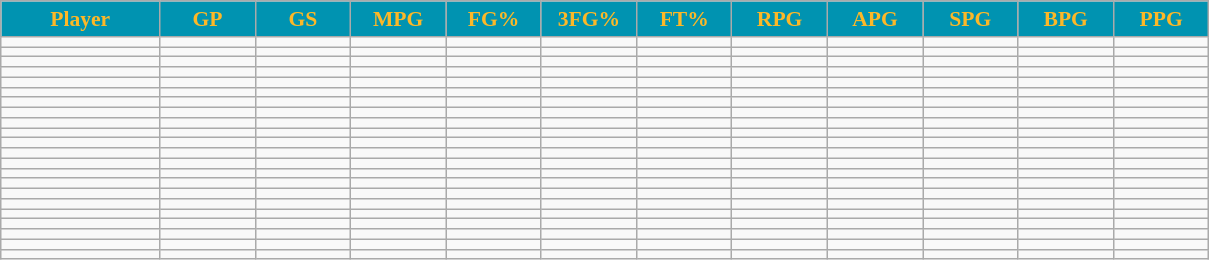<table class="wikitable sortable" style="font-size: 90%">
<tr>
<th style="background:#0093B1;color:#FDB827;" width="10%">Player</th>
<th style="background:#0093B1;color:#FDB827;" width="6%">GP</th>
<th style="background:#0093B1;color:#FDB827;" width="6%">GS</th>
<th style="background:#0093B1;color:#FDB827;" width="6%">MPG</th>
<th style="background:#0093B1;color:#FDB827;" width="6%">FG%</th>
<th style="background:#0093B1;color:#FDB827;" width="6%">3FG%</th>
<th style="background:#0093B1;color:#FDB827;" width="6%">FT%</th>
<th style="background:#0093B1;color:#FDB827;" width="6%">RPG</th>
<th style="background:#0093B1;color:#FDB827;" width="6%">APG</th>
<th style="background:#0093B1;color:#FDB827;" width="6%">SPG</th>
<th style="background:#0093B1;color:#FDB827;" width="6%">BPG</th>
<th style="background:#0093B1;color:#FDB827;" width="6%">PPG</th>
</tr>
<tr>
<td></td>
<td></td>
<td></td>
<td></td>
<td></td>
<td></td>
<td></td>
<td></td>
<td></td>
<td></td>
<td></td>
<td></td>
</tr>
<tr>
<td></td>
<td></td>
<td></td>
<td></td>
<td></td>
<td></td>
<td></td>
<td></td>
<td></td>
<td></td>
<td></td>
<td></td>
</tr>
<tr>
<td></td>
<td></td>
<td></td>
<td></td>
<td></td>
<td></td>
<td></td>
<td></td>
<td></td>
<td></td>
<td></td>
<td></td>
</tr>
<tr>
<td></td>
<td></td>
<td></td>
<td></td>
<td></td>
<td></td>
<td></td>
<td></td>
<td></td>
<td></td>
<td></td>
<td></td>
</tr>
<tr>
<td></td>
<td></td>
<td></td>
<td></td>
<td></td>
<td></td>
<td></td>
<td></td>
<td></td>
<td></td>
<td></td>
<td></td>
</tr>
<tr>
<td></td>
<td></td>
<td></td>
<td></td>
<td></td>
<td></td>
<td></td>
<td></td>
<td></td>
<td></td>
<td></td>
<td></td>
</tr>
<tr>
<td></td>
<td></td>
<td></td>
<td></td>
<td></td>
<td></td>
<td></td>
<td></td>
<td></td>
<td></td>
<td></td>
<td></td>
</tr>
<tr>
<td></td>
<td></td>
<td></td>
<td></td>
<td></td>
<td></td>
<td></td>
<td></td>
<td></td>
<td></td>
<td></td>
<td></td>
</tr>
<tr>
<td></td>
<td></td>
<td></td>
<td></td>
<td></td>
<td></td>
<td></td>
<td></td>
<td></td>
<td></td>
<td></td>
<td></td>
</tr>
<tr>
<td></td>
<td></td>
<td></td>
<td></td>
<td></td>
<td></td>
<td></td>
<td></td>
<td></td>
<td></td>
<td></td>
<td></td>
</tr>
<tr>
<td></td>
<td></td>
<td></td>
<td></td>
<td></td>
<td></td>
<td></td>
<td></td>
<td></td>
<td></td>
<td></td>
<td></td>
</tr>
<tr>
<td></td>
<td></td>
<td></td>
<td></td>
<td></td>
<td></td>
<td></td>
<td></td>
<td></td>
<td></td>
<td></td>
<td></td>
</tr>
<tr>
<td></td>
<td></td>
<td></td>
<td></td>
<td></td>
<td></td>
<td></td>
<td></td>
<td></td>
<td></td>
<td></td>
<td></td>
</tr>
<tr>
<td></td>
<td></td>
<td></td>
<td></td>
<td></td>
<td></td>
<td></td>
<td></td>
<td></td>
<td></td>
<td></td>
<td></td>
</tr>
<tr>
<td></td>
<td></td>
<td></td>
<td></td>
<td></td>
<td></td>
<td></td>
<td></td>
<td></td>
<td></td>
<td></td>
<td></td>
</tr>
<tr>
<td></td>
<td></td>
<td></td>
<td></td>
<td></td>
<td></td>
<td></td>
<td></td>
<td></td>
<td></td>
<td></td>
<td></td>
</tr>
<tr>
<td></td>
<td></td>
<td></td>
<td></td>
<td></td>
<td></td>
<td></td>
<td></td>
<td></td>
<td></td>
<td></td>
<td></td>
</tr>
<tr>
<td></td>
<td></td>
<td></td>
<td></td>
<td></td>
<td></td>
<td></td>
<td></td>
<td></td>
<td></td>
<td></td>
<td></td>
</tr>
<tr>
<td></td>
<td></td>
<td></td>
<td></td>
<td></td>
<td></td>
<td></td>
<td></td>
<td></td>
<td></td>
<td></td>
<td></td>
</tr>
<tr>
<td></td>
<td></td>
<td></td>
<td></td>
<td></td>
<td></td>
<td></td>
<td></td>
<td></td>
<td></td>
<td></td>
<td></td>
</tr>
<tr>
<td></td>
<td></td>
<td></td>
<td></td>
<td></td>
<td></td>
<td></td>
<td></td>
<td></td>
<td></td>
<td></td>
<td></td>
</tr>
<tr>
<td></td>
<td></td>
<td></td>
<td></td>
<td></td>
<td></td>
<td></td>
<td></td>
<td></td>
<td></td>
<td></td>
<td></td>
</tr>
</table>
